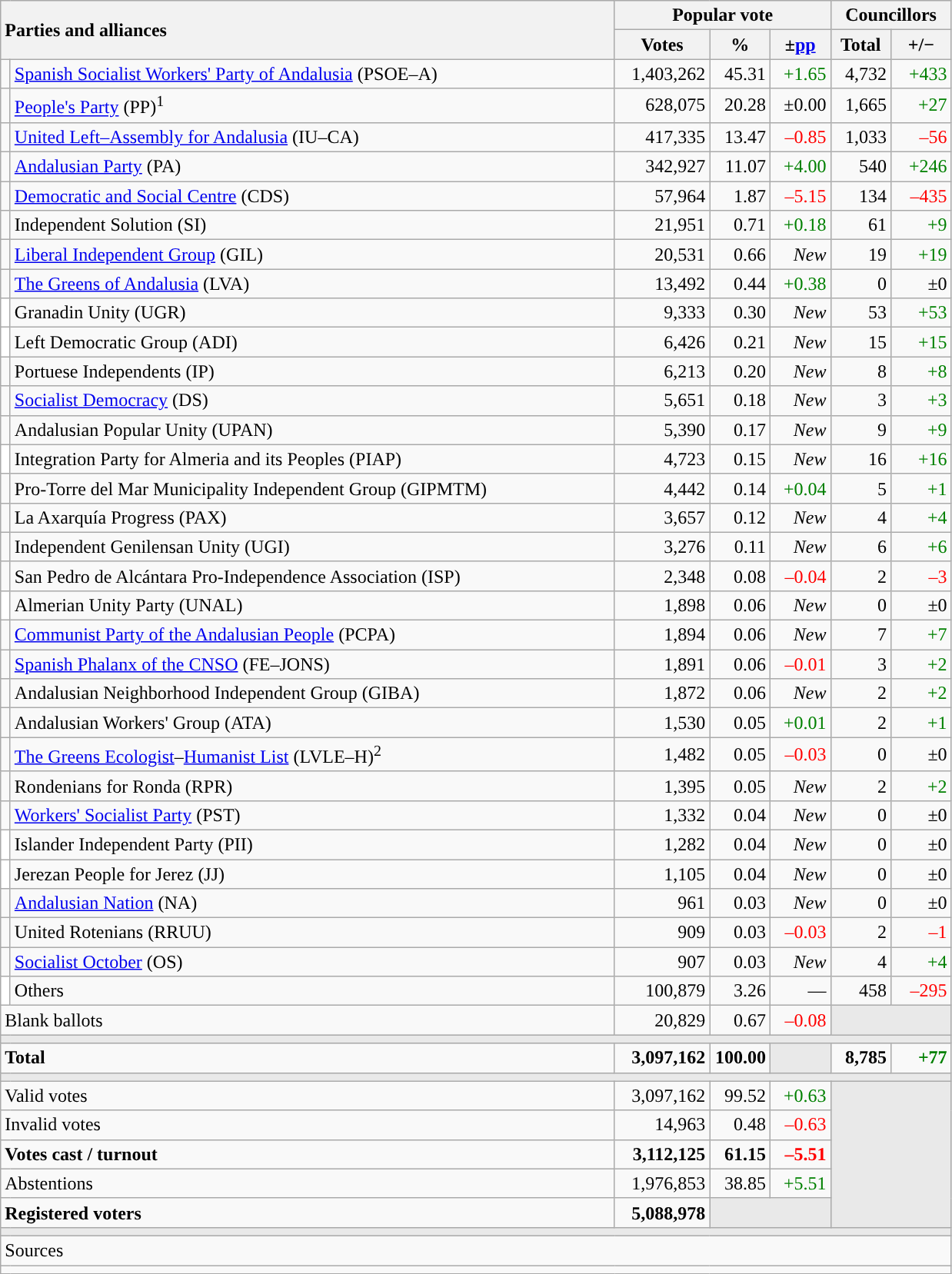<table class="wikitable" style="text-align:right;">
<tr>
<th style="text-align:left;" rowspan="2" colspan="2" width="525">Parties and alliances</th>
<th colspan="3">Popular vote</th>
<th colspan="2">Councillors</th>
</tr>
<tr>
<th width="75">Votes</th>
<th width="45">%</th>
<th width="45">±<a href='#'>pp</a></th>
<th width="45">Total</th>
<th width="45">+/−</th>
</tr>
<tr>
<td width="1" style="color:inherit;background:"></td>
<td align="left"><a href='#'>Spanish Socialist Workers' Party of Andalusia</a> (PSOE–A)</td>
<td>1,403,262</td>
<td>45.31</td>
<td style="color:green;">+1.65</td>
<td>4,732</td>
<td style="color:green;">+433</td>
</tr>
<tr>
<td style="color:inherit;background:"></td>
<td align="left"><a href='#'>People's Party</a> (PP)<sup>1</sup></td>
<td>628,075</td>
<td>20.28</td>
<td>±0.00</td>
<td>1,665</td>
<td style="color:green;">+27</td>
</tr>
<tr>
<td style="color:inherit;background:"></td>
<td align="left"><a href='#'>United Left–Assembly for Andalusia</a> (IU–CA)</td>
<td>417,335</td>
<td>13.47</td>
<td style="color:red;">–0.85</td>
<td>1,033</td>
<td style="color:red;">–56</td>
</tr>
<tr>
<td style="color:inherit;background:"></td>
<td align="left"><a href='#'>Andalusian Party</a> (PA)</td>
<td>342,927</td>
<td>11.07</td>
<td style="color:green;">+4.00</td>
<td>540</td>
<td style="color:green;">+246</td>
</tr>
<tr>
<td style="color:inherit;background:"></td>
<td align="left"><a href='#'>Democratic and Social Centre</a> (CDS)</td>
<td>57,964</td>
<td>1.87</td>
<td style="color:red;">–5.15</td>
<td>134</td>
<td style="color:red;">–435</td>
</tr>
<tr>
<td style="color:inherit;background:"></td>
<td align="left">Independent Solution (SI)</td>
<td>21,951</td>
<td>0.71</td>
<td style="color:green;">+0.18</td>
<td>61</td>
<td style="color:green;">+9</td>
</tr>
<tr>
<td style="color:inherit;background:"></td>
<td align="left"><a href='#'>Liberal Independent Group</a> (GIL)</td>
<td>20,531</td>
<td>0.66</td>
<td><em>New</em></td>
<td>19</td>
<td style="color:green;">+19</td>
</tr>
<tr>
<td style="color:inherit;background:"></td>
<td align="left"><a href='#'>The Greens of Andalusia</a> (LVA)</td>
<td>13,492</td>
<td>0.44</td>
<td style="color:green;">+0.38</td>
<td>0</td>
<td>±0</td>
</tr>
<tr>
<td bgcolor="white"></td>
<td align="left">Granadin Unity (UGR)</td>
<td>9,333</td>
<td>0.30</td>
<td><em>New</em></td>
<td>53</td>
<td style="color:green;">+53</td>
</tr>
<tr>
<td bgcolor="white"></td>
<td align="left">Left Democratic Group (ADI)</td>
<td>6,426</td>
<td>0.21</td>
<td><em>New</em></td>
<td>15</td>
<td style="color:green;">+15</td>
</tr>
<tr>
<td style="color:inherit;background:"></td>
<td align="left">Portuese Independents (IP)</td>
<td>6,213</td>
<td>0.20</td>
<td><em>New</em></td>
<td>8</td>
<td style="color:green;">+8</td>
</tr>
<tr>
<td style="color:inherit;background:"></td>
<td align="left"><a href='#'>Socialist Democracy</a> (DS)</td>
<td>5,651</td>
<td>0.18</td>
<td><em>New</em></td>
<td>3</td>
<td style="color:green;">+3</td>
</tr>
<tr>
<td style="color:inherit;background:"></td>
<td align="left">Andalusian Popular Unity (UPAN)</td>
<td>5,390</td>
<td>0.17</td>
<td><em>New</em></td>
<td>9</td>
<td style="color:green;">+9</td>
</tr>
<tr>
<td bgcolor="white"></td>
<td align="left">Integration Party for Almeria and its Peoples (PIAP)</td>
<td>4,723</td>
<td>0.15</td>
<td><em>New</em></td>
<td>16</td>
<td style="color:green;">+16</td>
</tr>
<tr>
<td style="color:inherit;background:"></td>
<td align="left">Pro-Torre del Mar Municipality Independent Group (GIPMTM)</td>
<td>4,442</td>
<td>0.14</td>
<td style="color:green;">+0.04</td>
<td>5</td>
<td style="color:green;">+1</td>
</tr>
<tr>
<td style="color:inherit;background:"></td>
<td align="left">La Axarquía Progress (PAX)</td>
<td>3,657</td>
<td>0.12</td>
<td><em>New</em></td>
<td>4</td>
<td style="color:green;">+4</td>
</tr>
<tr>
<td style="color:inherit;background:"></td>
<td align="left">Independent Genilensan Unity (UGI)</td>
<td>3,276</td>
<td>0.11</td>
<td><em>New</em></td>
<td>6</td>
<td style="color:green;">+6</td>
</tr>
<tr>
<td style="color:inherit;background:"></td>
<td align="left">San Pedro de Alcántara Pro-Independence Association (ISP)</td>
<td>2,348</td>
<td>0.08</td>
<td style="color:red;">–0.04</td>
<td>2</td>
<td style="color:red;">–3</td>
</tr>
<tr>
<td bgcolor="white"></td>
<td align="left">Almerian Unity Party (UNAL)</td>
<td>1,898</td>
<td>0.06</td>
<td><em>New</em></td>
<td>0</td>
<td>±0</td>
</tr>
<tr>
<td style="color:inherit;background:"></td>
<td align="left"><a href='#'>Communist Party of the Andalusian People</a> (PCPA)</td>
<td>1,894</td>
<td>0.06</td>
<td><em>New</em></td>
<td>7</td>
<td style="color:green;">+7</td>
</tr>
<tr>
<td style="color:inherit;background:"></td>
<td align="left"><a href='#'>Spanish Phalanx of the CNSO</a> (FE–JONS)</td>
<td>1,891</td>
<td>0.06</td>
<td style="color:red;">–0.01</td>
<td>3</td>
<td style="color:green;">+2</td>
</tr>
<tr>
<td style="color:inherit;background:"></td>
<td align="left">Andalusian Neighborhood Independent Group (GIBA)</td>
<td>1,872</td>
<td>0.06</td>
<td><em>New</em></td>
<td>2</td>
<td style="color:green;">+2</td>
</tr>
<tr>
<td style="color:inherit;background:"></td>
<td align="left">Andalusian Workers' Group (ATA)</td>
<td>1,530</td>
<td>0.05</td>
<td style="color:green;">+0.01</td>
<td>2</td>
<td style="color:green;">+1</td>
</tr>
<tr>
<td style="color:inherit;background:"></td>
<td align="left"><a href='#'>The Greens Ecologist</a>–<a href='#'>Humanist List</a> (LVLE–H)<sup>2</sup></td>
<td>1,482</td>
<td>0.05</td>
<td style="color:red;">–0.03</td>
<td>0</td>
<td>±0</td>
</tr>
<tr>
<td style="color:inherit;background:"></td>
<td align="left">Rondenians for Ronda (RPR)</td>
<td>1,395</td>
<td>0.05</td>
<td><em>New</em></td>
<td>2</td>
<td style="color:green;">+2</td>
</tr>
<tr>
<td style="color:inherit;background:"></td>
<td align="left"><a href='#'>Workers' Socialist Party</a> (PST)</td>
<td>1,332</td>
<td>0.04</td>
<td><em>New</em></td>
<td>0</td>
<td>±0</td>
</tr>
<tr>
<td bgcolor="white"></td>
<td align="left">Islander Independent Party (PII)</td>
<td>1,282</td>
<td>0.04</td>
<td><em>New</em></td>
<td>0</td>
<td>±0</td>
</tr>
<tr>
<td bgcolor="white"></td>
<td align="left">Jerezan People for Jerez (JJ)</td>
<td>1,105</td>
<td>0.04</td>
<td><em>New</em></td>
<td>0</td>
<td>±0</td>
</tr>
<tr>
<td style="color:inherit;background:"></td>
<td align="left"><a href='#'>Andalusian Nation</a> (NA)</td>
<td>961</td>
<td>0.03</td>
<td><em>New</em></td>
<td>0</td>
<td>±0</td>
</tr>
<tr>
<td style="color:inherit;background:"></td>
<td align="left">United Rotenians (RRUU)</td>
<td>909</td>
<td>0.03</td>
<td style="color:red;">–0.03</td>
<td>2</td>
<td style="color:red;">–1</td>
</tr>
<tr>
<td style="color:inherit;background:"></td>
<td align="left"><a href='#'>Socialist October</a> (OS)</td>
<td>907</td>
<td>0.03</td>
<td><em>New</em></td>
<td>4</td>
<td style="color:green;">+4</td>
</tr>
<tr>
<td bgcolor="white"></td>
<td align="left">Others</td>
<td>100,879</td>
<td>3.26</td>
<td>—</td>
<td>458</td>
<td style="color:red;">–295</td>
</tr>
<tr>
<td align="left" colspan="2">Blank ballots</td>
<td>20,829</td>
<td>0.67</td>
<td style="color:red;">–0.08</td>
<td bgcolor="#E9E9E9" colspan="2"></td>
</tr>
<tr>
<td colspan="7" bgcolor="#E9E9E9"></td>
</tr>
<tr style="font-weight:bold;">
<td align="left" colspan="2">Total</td>
<td>3,097,162</td>
<td>100.00</td>
<td bgcolor="#E9E9E9"></td>
<td>8,785</td>
<td style="color:green;">+77</td>
</tr>
<tr>
<td colspan="7" bgcolor="#E9E9E9"></td>
</tr>
<tr>
<td align="left" colspan="2">Valid votes</td>
<td>3,097,162</td>
<td>99.52</td>
<td style="color:green;">+0.63</td>
<td bgcolor="#E9E9E9" colspan="2" rowspan="5"></td>
</tr>
<tr>
<td align="left" colspan="2">Invalid votes</td>
<td>14,963</td>
<td>0.48</td>
<td style="color:red;">–0.63</td>
</tr>
<tr style="font-weight:bold;">
<td align="left" colspan="2">Votes cast / turnout</td>
<td>3,112,125</td>
<td>61.15</td>
<td style="color:red;">–5.51</td>
</tr>
<tr>
<td align="left" colspan="2">Abstentions</td>
<td>1,976,853</td>
<td>38.85</td>
<td style="color:green;">+5.51</td>
</tr>
<tr style="font-weight:bold;">
<td align="left" colspan="2">Registered voters</td>
<td>5,088,978</td>
<td bgcolor="#E9E9E9" colspan="2"></td>
</tr>
<tr>
<td colspan="7" bgcolor="#E9E9E9"></td>
</tr>
<tr>
<td align="left" colspan="7">Sources</td>
</tr>
<tr>
<td colspan="7" style="text-align:left; max-width:790px;"></td>
</tr>
</table>
